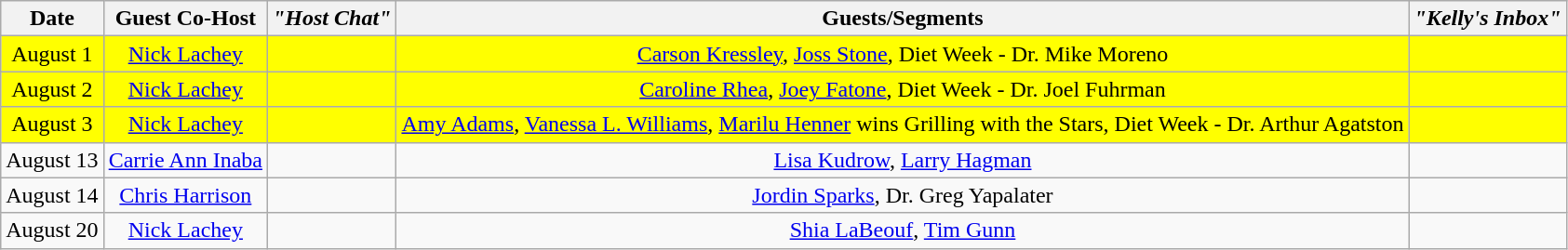<table class="wikitable sortable" style="text-align:center;">
<tr>
<th>Date</th>
<th>Guest Co-Host</th>
<th><em>"Host Chat"</em></th>
<th>Guests/Segments</th>
<th><em>"Kelly's Inbox"</em></th>
</tr>
<tr style="background:yellow;">
<td>August 1</td>
<td><a href='#'>Nick Lachey</a></td>
<td></td>
<td><a href='#'>Carson Kressley</a>, <a href='#'>Joss Stone</a>, Diet Week - Dr. Mike Moreno</td>
<td></td>
</tr>
<tr style="background:yellow;">
<td>August 2</td>
<td><a href='#'>Nick Lachey</a></td>
<td></td>
<td><a href='#'>Caroline Rhea</a>, <a href='#'>Joey Fatone</a>, Diet Week - Dr. Joel Fuhrman</td>
<td></td>
</tr>
<tr style="background:yellow;">
<td>August 3</td>
<td><a href='#'>Nick Lachey</a></td>
<td></td>
<td><a href='#'>Amy Adams</a>, <a href='#'>Vanessa L. Williams</a>, <a href='#'>Marilu Henner</a> wins Grilling with the Stars, Diet Week - Dr. Arthur Agatston</td>
<td></td>
</tr>
<tr>
<td>August 13</td>
<td><a href='#'>Carrie Ann Inaba</a></td>
<td></td>
<td><a href='#'>Lisa Kudrow</a>, <a href='#'>Larry Hagman</a></td>
<td></td>
</tr>
<tr>
<td>August 14</td>
<td><a href='#'>Chris Harrison</a></td>
<td></td>
<td><a href='#'>Jordin Sparks</a>, Dr. Greg Yapalater</td>
<td></td>
</tr>
<tr>
<td>August 20</td>
<td><a href='#'>Nick Lachey</a></td>
<td></td>
<td><a href='#'>Shia LaBeouf</a>, <a href='#'>Tim Gunn</a></td>
<td></td>
</tr>
</table>
